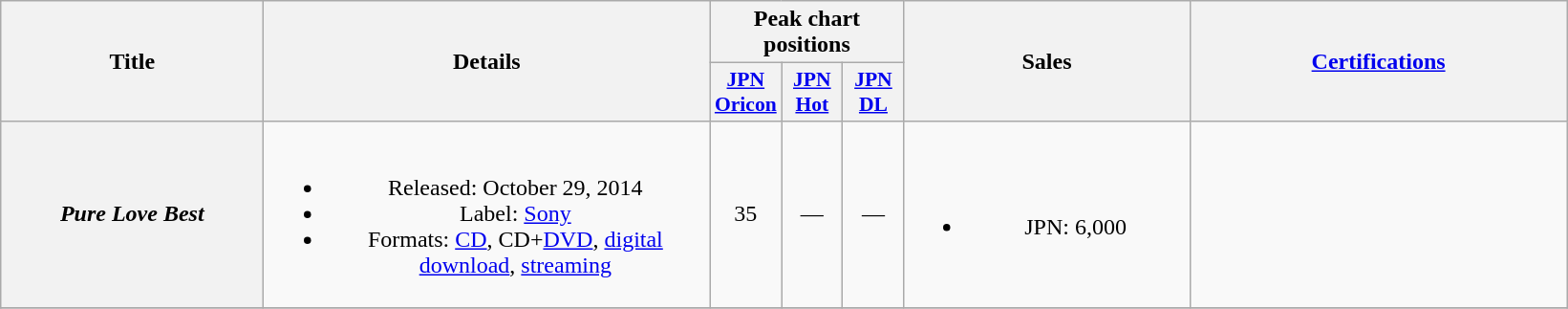<table class="wikitable plainrowheaders" style="text-align:center;">
<tr>
<th scope="col" rowspan="2" style="width:11em;">Title</th>
<th scope="col" rowspan="2" style="width:19em;">Details</th>
<th scope="col" colspan="3">Peak chart positions</th>
<th scope="col" rowspan="2" style="width:12em;">Sales</th>
<th scope="col" rowspan="2" style="width:16em;"><a href='#'>Certifications</a></th>
</tr>
<tr>
<th scope="col" style="width:2.5em;font-size:90%;"><a href='#'>JPN<br>Oricon</a><br></th>
<th scope="col" style="width:2.5em;font-size:90%;"><a href='#'>JPN<br>Hot</a><br></th>
<th scope="col" style="width:2.5em;font-size:90%;"><a href='#'>JPN<br>DL</a><br></th>
</tr>
<tr>
<th scope="row"><em>Pure Love Best</em></th>
<td><br><ul><li>Released: October 29, 2014</li><li>Label: <a href='#'>Sony</a></li><li>Formats: <a href='#'>CD</a>, CD+<a href='#'>DVD</a>, <a href='#'>digital download</a>, <a href='#'>streaming</a></li></ul></td>
<td>35</td>
<td>—</td>
<td>—</td>
<td><br><ul><li>JPN: 6,000</li></ul></td>
<td></td>
</tr>
<tr>
</tr>
</table>
